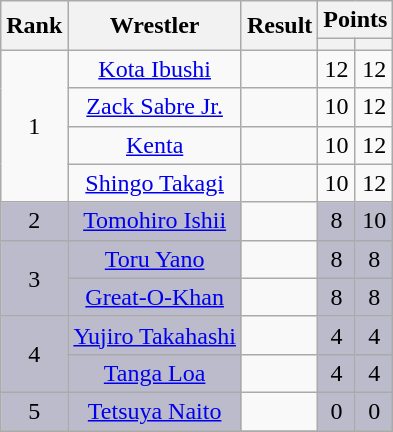<table class="wikitable mw-collapsible mw-collapsed" plainrowheaders sortable" style="text-align: center">
<tr>
<th scope="col" rowspan="2">Rank</th>
<th scope="col" rowspan="2">Wrestler</th>
<th scope="col" rowspan="2">Result</th>
<th scope="col" colspan="2">Points</th>
</tr>
<tr>
<th></th>
<th></th>
</tr>
<tr>
<td rowspan="4">1</td>
<td><a href='#'>Kota Ibushi</a></td>
<td></td>
<td>12</td>
<td>12</td>
</tr>
<tr>
<td><a href='#'>Zack Sabre Jr.</a></td>
<td></td>
<td>10</td>
<td>12</td>
</tr>
<tr>
<td><a href='#'>Kenta</a></td>
<td></td>
<td>10</td>
<td>12</td>
</tr>
<tr>
<td><a href='#'>Shingo Takagi</a></td>
<td></td>
<td>10</td>
<td>12</td>
</tr>
<tr>
<td style="background: #BBBBCC;">2</td>
<td style="background: #BBBBCC;"><a href='#'>Tomohiro Ishii</a></td>
<td></td>
<td style="background: #BBBBCC;">8</td>
<td style="background: #BBBBCC;">10</td>
</tr>
<tr>
<td rowspan="2"  style="background: #BBBBCC;">3</td>
<td style="background: #BBBBCC;"><a href='#'>Toru Yano</a></td>
<td></td>
<td style="background: #BBBBCC;">8</td>
<td style="background: #BBBBCC;">8</td>
</tr>
<tr>
<td style="background: #BBBBCC;"><a href='#'>Great-O-Khan</a></td>
<td></td>
<td style="background: #BBBBCC;">8</td>
<td style="background: #BBBBCC;">8</td>
</tr>
<tr>
<td rowspan="2"  style="background: #BBBBCC;">4</td>
<td style="background: #BBBBCC;"><a href='#'>Yujiro Takahashi</a></td>
<td></td>
<td style="background: #BBBBCC;">4</td>
<td style="background: #BBBBCC;">4</td>
</tr>
<tr>
<td style="background: #BBBBCC;"><a href='#'>Tanga Loa</a></td>
<td></td>
<td style="background: #BBBBCC;">4</td>
<td style="background: #BBBBCC;">4</td>
</tr>
<tr>
<td style="background: #BBBBCC;">5</td>
<td style="background: #BBBBCC;"><a href='#'>Tetsuya Naito</a></td>
<td></td>
<td style="background: #BBBBCC;">0</td>
<td style="background: #BBBBCC;">0</td>
</tr>
<tr>
</tr>
</table>
